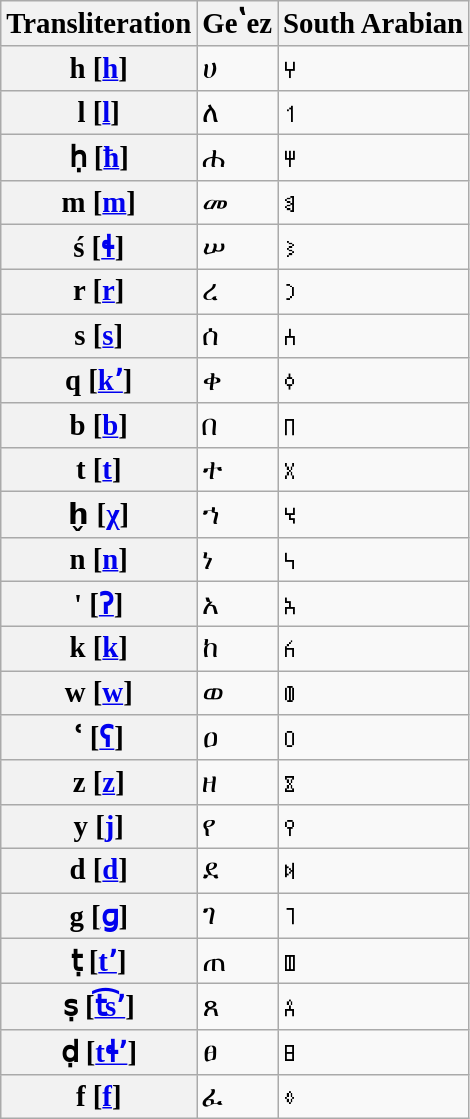<table class="wikitable">
<tr>
<th><big>Transliteration</big></th>
<th><big>Geʽez</big></th>
<th><big>South Arabian</big></th>
</tr>
<tr>
<th><big>h [<a href='#'>h</a>]</big></th>
<td><big>ሀ</big></td>
<td><big>𐩠</big></td>
</tr>
<tr>
<th><big>l [<a href='#'>l</a>]</big></th>
<td><big>ለ</big></td>
<td><big>𐩡</big></td>
</tr>
<tr>
<th><big>ḥ [<a href='#'>ħ</a>]</big></th>
<td><big>ሐ</big></td>
<td><big>𐩢</big></td>
</tr>
<tr>
<th><big>m [<a href='#'>m</a>]</big></th>
<td><big>መ</big></td>
<td><big>𐩣</big></td>
</tr>
<tr>
<th><big>ś [<a href='#'>ɬ</a>]</big></th>
<td><big>ሠ</big></td>
<td><big>𐩦</big></td>
</tr>
<tr>
<th><big>r [<a href='#'>r</a>]</big></th>
<td><big>ረ</big></td>
<td><big>𐩧</big></td>
</tr>
<tr>
<th><big>s [<a href='#'>s</a>]</big></th>
<td><big>ሰ</big></td>
<td><big>𐩪</big></td>
</tr>
<tr>
<th><big>q [<a href='#'>kʼ</a>]</big></th>
<td><big>ቀ</big></td>
<td><big>𐩤</big></td>
</tr>
<tr>
<th><big>b [<a href='#'>b</a>]</big></th>
<td><big>በ</big></td>
<td><big>𐩨</big></td>
</tr>
<tr>
<th><big>t [<a href='#'>t</a>]</big></th>
<td><big>ተ</big></td>
<td><big>𐩩</big></td>
</tr>
<tr>
<th><big>h̬ [<a href='#'>χ</a>]</big></th>
<td><big>ኀ</big></td>
<td><big>𐩭</big></td>
</tr>
<tr>
<th><big>n [<a href='#'>n</a>]</big></th>
<td><big>ነ</big></td>
<td><big>𐩬</big></td>
</tr>
<tr>
<th><big>' [<a href='#'>ʔ</a>]</big></th>
<td><big>አ</big></td>
<td><big>𐩱</big></td>
</tr>
<tr>
<th><big>k [<a href='#'>k</a>]</big></th>
<td><big>ከ</big></td>
<td><big>𐩫</big></td>
</tr>
<tr>
<th><big>w [<a href='#'>w</a>]</big></th>
<td><big>ወ</big></td>
<td><big>𐩥</big></td>
</tr>
<tr>
<th><big>ʿ [<a href='#'>ʕ</a>]</big></th>
<td><big>ዐ</big></td>
<td><big>𐩲</big></td>
</tr>
<tr>
<th><big>z [<a href='#'>z</a>]</big></th>
<td><big>ዘ</big></td>
<td><big>𐩸</big></td>
</tr>
<tr>
<th><big>y [<a href='#'>j</a>]</big></th>
<td><big>የ</big></td>
<td><big>𐩺</big></td>
</tr>
<tr>
<th><big>d [<a href='#'>d</a>]</big></th>
<td><big>ደ</big></td>
<td><big>𐩵</big></td>
</tr>
<tr>
<th><big>g [<a href='#'>ɡ</a>]</big></th>
<td><big>ገ</big></td>
<td><big>𐩴</big></td>
</tr>
<tr>
<th><big>ṭ [<a href='#'>tʼ</a>]</big></th>
<td><big>ጠ</big></td>
<td><big>𐩷</big></td>
</tr>
<tr>
<th><big>ṣ [<a href='#'>t͡sʼ</a>]</big></th>
<td><big>ጸ</big></td>
<td><big>𐩮</big></td>
</tr>
<tr>
<th><big>ḍ [<a href='#'>tɬʼ</a>]</big></th>
<td><big>ፀ</big></td>
<td><big>𐩳</big></td>
</tr>
<tr>
<th><big>f [<a href='#'>f</a>]</big></th>
<td><big>ፈ</big></td>
<td><big>𐩰</big></td>
</tr>
</table>
